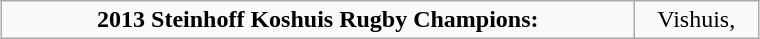<table class="wikitable" style="text-align: center; margin: 0 auto; width: 40%">
<tr>
<td><strong>2013 Steinhoff Koshuis Rugby Champions:<br></strong></td>
<td>Vishuis, </td>
</tr>
</table>
